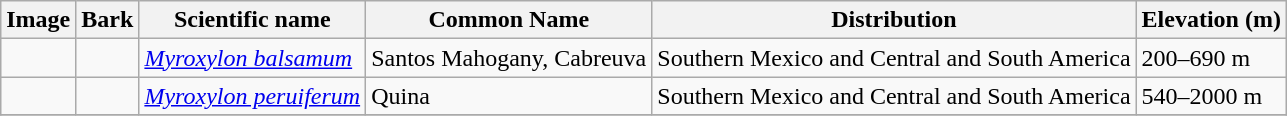<table class="wikitable">
<tr>
<th>Image</th>
<th>Bark</th>
<th>Scientific name</th>
<th>Common Name</th>
<th>Distribution</th>
<th>Elevation (m)</th>
</tr>
<tr>
<td></td>
<td></td>
<td><em><a href='#'>Myroxylon balsamum</a></em></td>
<td>Santos Mahogany, Cabreuva</td>
<td>Southern Mexico and Central and South America</td>
<td>200–690 m</td>
</tr>
<tr>
<td></td>
<td></td>
<td><em><a href='#'>Myroxylon peruiferum</a></em></td>
<td>Quina</td>
<td>Southern Mexico and Central and South America</td>
<td>540–2000 m</td>
</tr>
<tr>
</tr>
</table>
